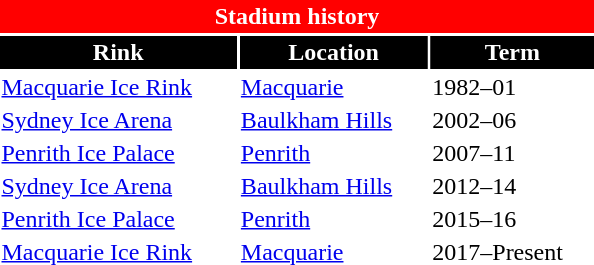<table class="toccolours" style="width:25em">
<tr>
<th colspan="3" style="background:#FF0000;color:white;border:#FF0000 1px solid">Stadium history</th>
</tr>
<tr>
<th style="background:#000000;color:white;border:#000000 1px solid">Rink</th>
<th style="background:#000000;color:white;border:#000000 1px solid">Location</th>
<th style="background:#000000;color:white;border:#000000 1px solid">Term</th>
</tr>
<tr>
<td><a href='#'>Macquarie Ice Rink</a></td>
<td><a href='#'>Macquarie</a></td>
<td>1982–01</td>
</tr>
<tr>
<td><a href='#'>Sydney Ice Arena</a></td>
<td><a href='#'>Baulkham Hills</a></td>
<td>2002–06</td>
</tr>
<tr>
<td><a href='#'>Penrith Ice Palace</a></td>
<td><a href='#'>Penrith</a></td>
<td>2007–11</td>
</tr>
<tr>
<td><a href='#'>Sydney Ice Arena</a></td>
<td><a href='#'>Baulkham Hills</a></td>
<td>2012–14</td>
</tr>
<tr>
<td><a href='#'>Penrith Ice Palace</a></td>
<td><a href='#'>Penrith</a></td>
<td>2015–16</td>
</tr>
<tr>
<td><a href='#'>Macquarie Ice Rink</a></td>
<td><a href='#'>Macquarie</a></td>
<td>2017–Present</td>
</tr>
<tr>
</tr>
</table>
